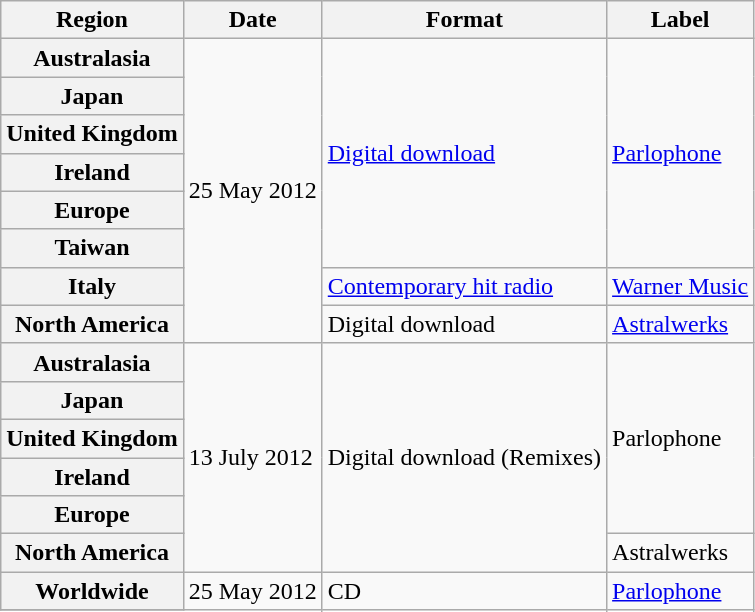<table class="wikitable plainrowheaders">
<tr>
<th scope="col">Region</th>
<th scope="col">Date</th>
<th scope="col">Format</th>
<th scope="col">Label</th>
</tr>
<tr>
<th scope="row">Australasia</th>
<td rowspan="8">25 May 2012</td>
<td rowspan="6"><a href='#'>Digital download</a></td>
<td rowspan="6"><a href='#'>Parlophone</a></td>
</tr>
<tr>
<th scope="row">Japan</th>
</tr>
<tr>
<th scope="row">United Kingdom</th>
</tr>
<tr>
<th scope="row">Ireland</th>
</tr>
<tr>
<th scope="row">Europe</th>
</tr>
<tr>
<th scope="row">Taiwan</th>
</tr>
<tr>
<th scope="row">Italy</th>
<td><a href='#'>Contemporary hit radio</a></td>
<td><a href='#'>Warner Music</a></td>
</tr>
<tr>
<th scope="row">North America</th>
<td>Digital download</td>
<td><a href='#'>Astralwerks</a></td>
</tr>
<tr>
<th scope="row">Australasia</th>
<td rowspan="6">13 July 2012</td>
<td rowspan="6">Digital download (Remixes)</td>
<td rowspan="5">Parlophone</td>
</tr>
<tr>
<th scope="row">Japan</th>
</tr>
<tr>
<th scope="row">United Kingdom</th>
</tr>
<tr>
<th scope="row">Ireland</th>
</tr>
<tr>
<th scope="row">Europe</th>
</tr>
<tr>
<th scope="row">North America</th>
<td>Astralwerks</td>
</tr>
<tr>
<th scope="row">Worldwide</th>
<td rowspan="8">25 May 2012</td>
<td rowspan="6">CD</td>
<td rowspan="6"><a href='#'>Parlophone</a></td>
</tr>
<tr>
</tr>
</table>
